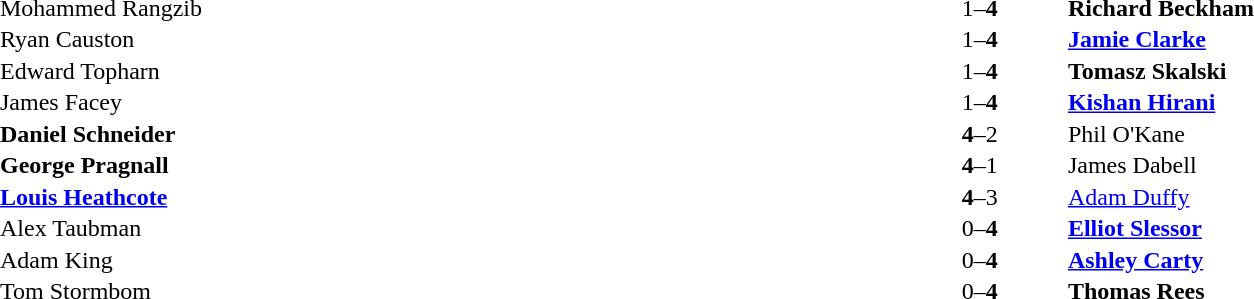<table style="width:100%;" cellspacing="1">
<tr>
<th width45%></th>
<th width10%></th>
<th width45%></th>
</tr>
<tr>
<td> Mohammed Rangzib</td>
<td style="text-align:center;">1–<strong>4</strong></td>
<td> <strong>Richard Beckham</strong></td>
</tr>
<tr>
<td> Ryan Causton</td>
<td style="text-align:center;">1–<strong>4</strong></td>
<td> <strong><a href='#'>Jamie Clarke</a></strong></td>
</tr>
<tr>
<td> Edward Topharn</td>
<td style="text-align:center;">1–<strong>4</strong></td>
<td> <strong>Tomasz Skalski</strong></td>
</tr>
<tr>
<td> James Facey</td>
<td style="text-align:center;">1–<strong>4</strong></td>
<td> <strong><a href='#'>Kishan Hirani</a></strong></td>
</tr>
<tr>
<td> <strong>Daniel Schneider</strong></td>
<td style="text-align:center;"><strong>4</strong>–2</td>
<td> Phil O'Kane</td>
</tr>
<tr>
<td> <strong>George Pragnall</strong></td>
<td style="text-align:center;"><strong>4</strong>–1</td>
<td> James Dabell</td>
</tr>
<tr>
<td> <strong><a href='#'>Louis Heathcote</a></strong></td>
<td style="text-align:center;"><strong>4</strong>–3</td>
<td> <a href='#'>Adam Duffy</a></td>
</tr>
<tr>
<td> Alex Taubman</td>
<td style="text-align:center;">0–<strong>4</strong></td>
<td> <strong><a href='#'>Elliot Slessor</a></strong></td>
</tr>
<tr>
<td> Adam King</td>
<td style="text-align:center;">0–<strong>4</strong></td>
<td> <strong><a href='#'>Ashley Carty</a></strong></td>
</tr>
<tr>
<td> Tom Stormbom</td>
<td style="text-align:center;">0–<strong>4</strong></td>
<td> <strong>Thomas Rees</strong></td>
</tr>
</table>
